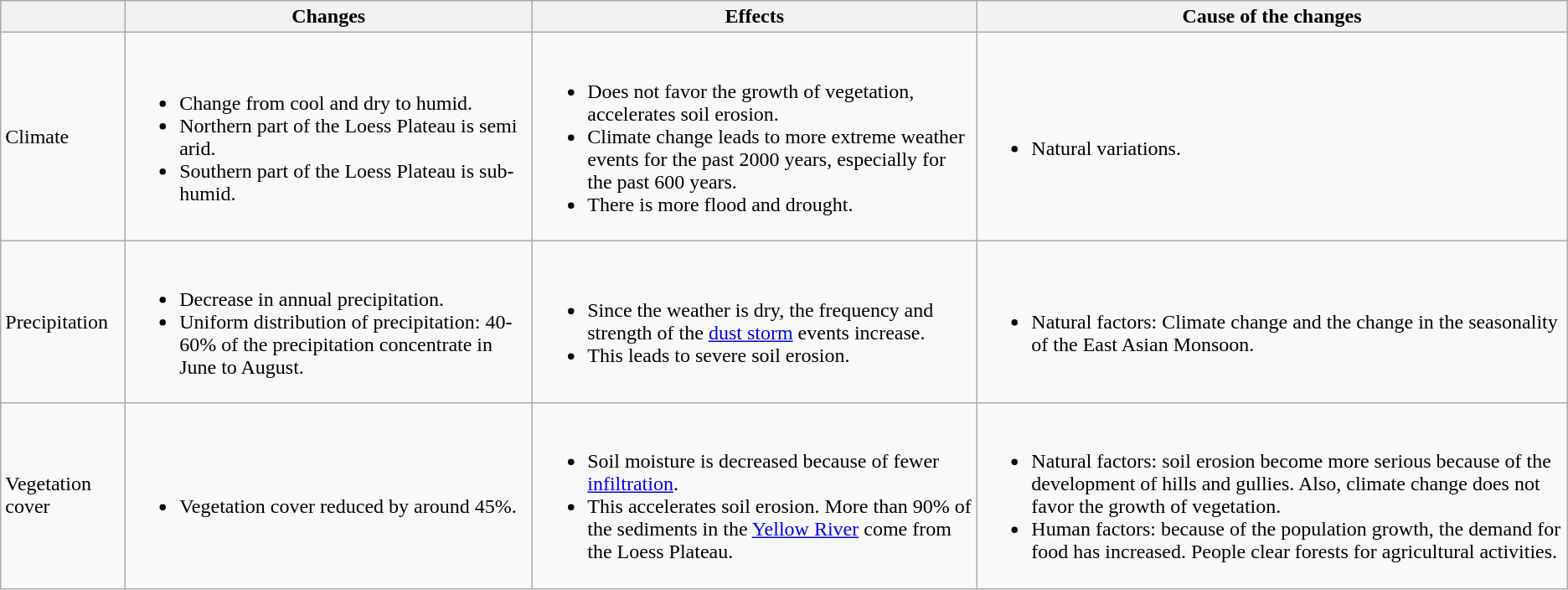<table class="wikitable">
<tr>
<th></th>
<th>Changes</th>
<th>Effects</th>
<th>Cause of the changes</th>
</tr>
<tr>
<td>Climate</td>
<td><br><ul><li>Change from cool and dry to humid.</li><li>Northern part of the Loess Plateau is semi arid.</li><li>Southern part of the Loess Plateau is sub-humid.</li></ul></td>
<td><br><ul><li>Does not favor the growth of vegetation, accelerates soil erosion.</li><li>Climate change leads to more extreme weather events for the past 2000 years, especially for the past 600 years.</li><li>There is more flood and drought.</li></ul></td>
<td><br><ul><li>Natural variations.</li></ul></td>
</tr>
<tr>
<td>Precipitation</td>
<td><br><ul><li>Decrease in annual precipitation.</li><li>Uniform distribution of precipitation: 40-60% of the precipitation concentrate in June to August.</li></ul></td>
<td><br><ul><li>Since the weather is dry, the frequency and strength of the <a href='#'>dust storm</a> events increase.</li><li>This leads to severe soil erosion.</li></ul></td>
<td><br><ul><li>Natural factors: Climate change and the change in the seasonality of the East Asian Monsoon.</li></ul></td>
</tr>
<tr>
<td>Vegetation cover</td>
<td><br><ul><li>Vegetation cover reduced by around 45%.</li></ul></td>
<td><br><ul><li>Soil moisture is decreased because of fewer <a href='#'>infiltration</a>.</li><li>This accelerates soil erosion. More than 90% of the sediments in the <a href='#'>Yellow River</a> come from the Loess Plateau.</li></ul></td>
<td><br><ul><li>Natural factors: soil erosion become more serious because of the development of hills and gullies. Also, climate change does not favor the growth of vegetation.</li><li>Human factors: because of the population growth, the demand for food has increased. People clear forests for agricultural activities.</li></ul></td>
</tr>
</table>
